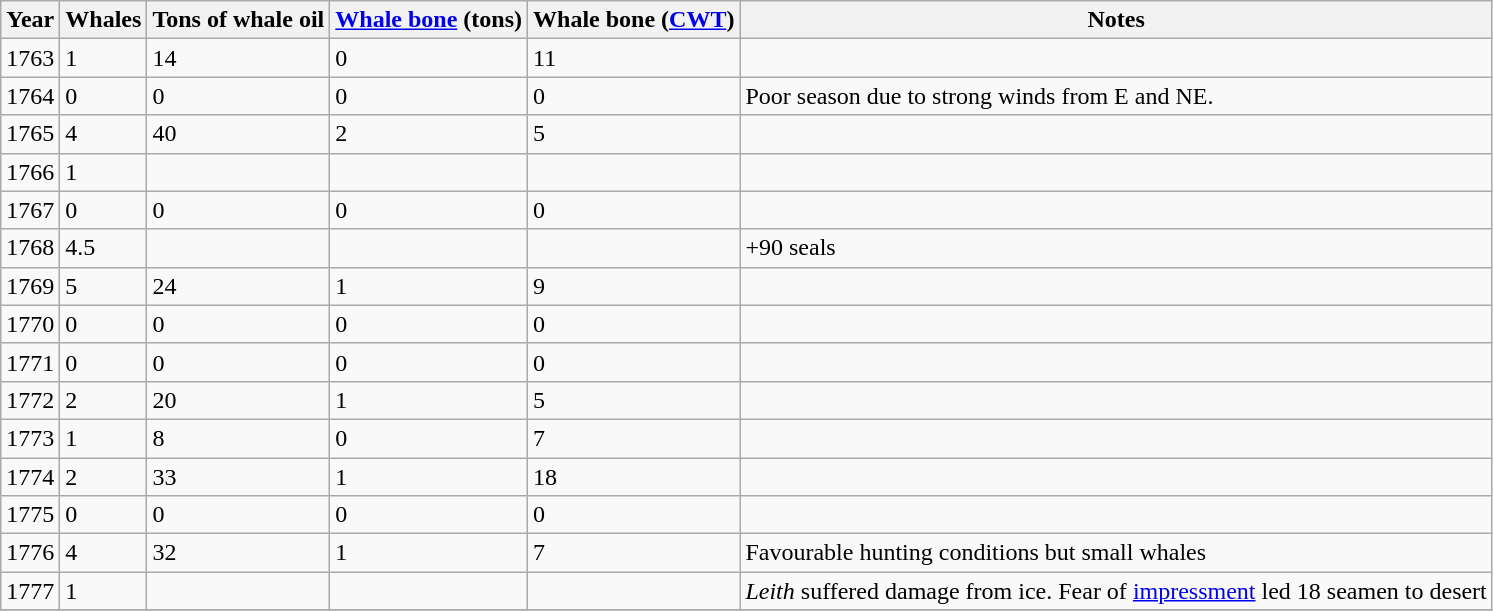<table class=" wikitable">
<tr>
<th>Year</th>
<th>Whales</th>
<th>Tons of whale oil</th>
<th><a href='#'>Whale bone</a> (tons)</th>
<th>Whale bone (<a href='#'>CWT</a>)</th>
<th>Notes</th>
</tr>
<tr>
<td>1763</td>
<td>1</td>
<td>14</td>
<td>0</td>
<td>11</td>
<td></td>
</tr>
<tr>
<td>1764</td>
<td>0</td>
<td>0</td>
<td>0</td>
<td>0</td>
<td>Poor season due to strong winds from E and NE.</td>
</tr>
<tr>
<td>1765</td>
<td>4</td>
<td>40</td>
<td>2</td>
<td>5</td>
<td></td>
</tr>
<tr>
<td>1766</td>
<td>1</td>
<td></td>
<td></td>
<td></td>
<td></td>
</tr>
<tr>
<td>1767</td>
<td>0</td>
<td>0</td>
<td>0</td>
<td>0</td>
<td></td>
</tr>
<tr>
<td>1768</td>
<td>4.5</td>
<td></td>
<td></td>
<td></td>
<td>+90 seals</td>
</tr>
<tr>
<td>1769</td>
<td>5</td>
<td>24</td>
<td>1</td>
<td>9</td>
<td></td>
</tr>
<tr>
<td>1770</td>
<td>0</td>
<td>0</td>
<td>0</td>
<td>0</td>
<td></td>
</tr>
<tr>
<td>1771</td>
<td>0</td>
<td>0</td>
<td>0</td>
<td>0</td>
<td></td>
</tr>
<tr>
<td>1772</td>
<td>2</td>
<td>20</td>
<td>1</td>
<td>5</td>
<td></td>
</tr>
<tr>
<td>1773</td>
<td>1</td>
<td>8</td>
<td>0</td>
<td>7</td>
<td></td>
</tr>
<tr>
<td>1774</td>
<td>2</td>
<td>33</td>
<td>1</td>
<td>18</td>
<td></td>
</tr>
<tr>
<td>1775</td>
<td>0</td>
<td>0</td>
<td>0</td>
<td>0</td>
<td></td>
</tr>
<tr>
<td>1776</td>
<td>4</td>
<td>32</td>
<td>1</td>
<td>7</td>
<td>Favourable hunting conditions but small whales</td>
</tr>
<tr>
<td>1777</td>
<td>1</td>
<td></td>
<td></td>
<td></td>
<td><em>Leith</em> suffered damage from ice. Fear of <a href='#'>impressment</a> led 18 seamen to desert</td>
</tr>
<tr>
</tr>
</table>
